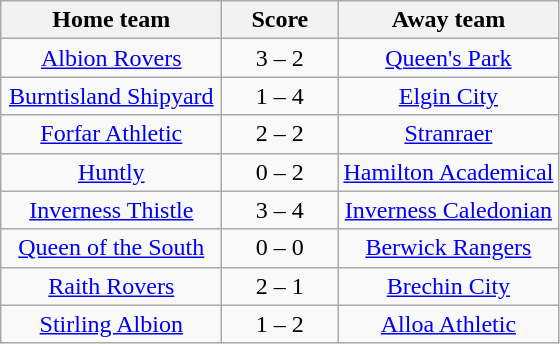<table class="wikitable" style="text-align: center">
<tr>
<th width=140>Home team</th>
<th width=70>Score</th>
<th width=140>Away team</th>
</tr>
<tr>
<td><a href='#'>Albion Rovers</a></td>
<td>3 – 2</td>
<td><a href='#'>Queen's Park</a></td>
</tr>
<tr>
<td><a href='#'>Burntisland Shipyard</a></td>
<td>1 – 4</td>
<td><a href='#'>Elgin City</a></td>
</tr>
<tr>
<td><a href='#'>Forfar Athletic</a></td>
<td>2 – 2</td>
<td><a href='#'>Stranraer</a></td>
</tr>
<tr>
<td><a href='#'>Huntly</a></td>
<td>0 – 2</td>
<td><a href='#'>Hamilton Academical</a></td>
</tr>
<tr>
<td><a href='#'>Inverness Thistle</a></td>
<td>3 – 4</td>
<td><a href='#'>Inverness Caledonian</a></td>
</tr>
<tr>
<td><a href='#'>Queen of the South</a></td>
<td>0 – 0</td>
<td><a href='#'>Berwick Rangers</a></td>
</tr>
<tr>
<td><a href='#'>Raith Rovers</a></td>
<td>2 – 1</td>
<td><a href='#'>Brechin City</a></td>
</tr>
<tr>
<td><a href='#'>Stirling Albion</a></td>
<td>1 – 2</td>
<td><a href='#'>Alloa Athletic</a></td>
</tr>
</table>
